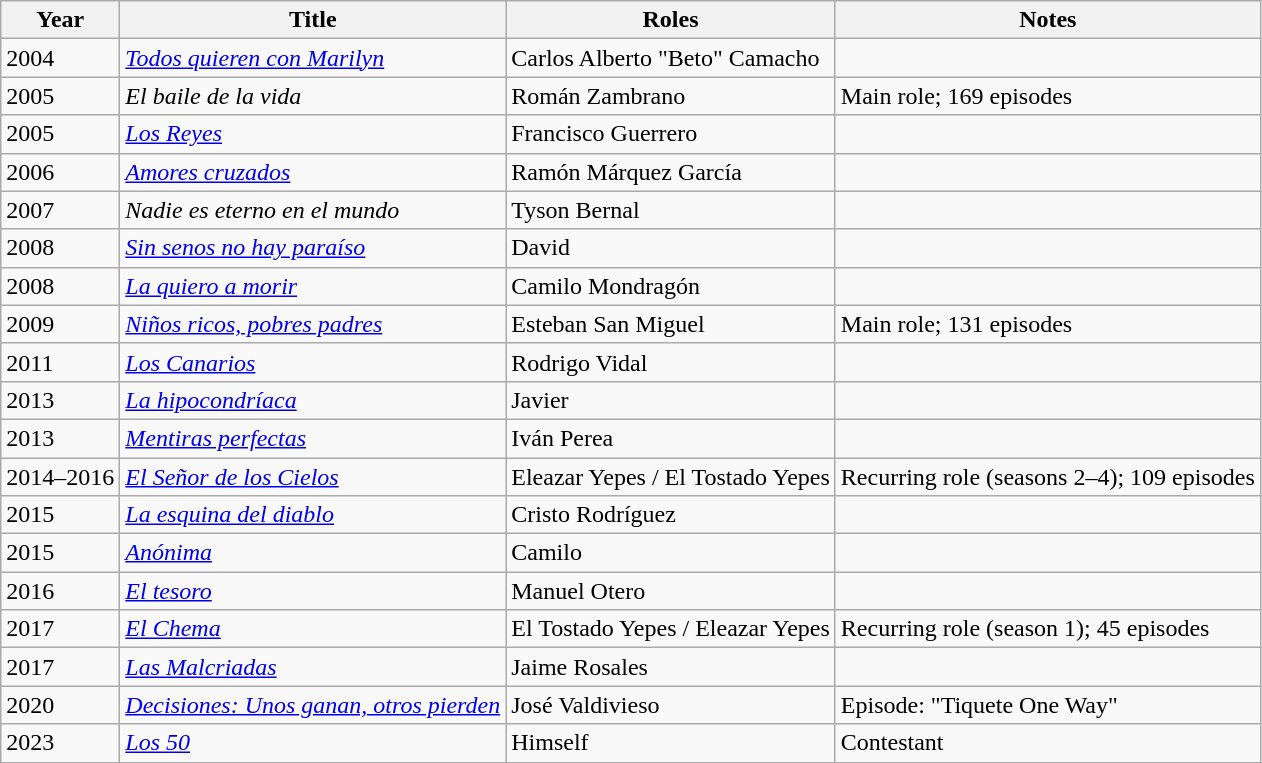<table class="wikitable sortable">
<tr>
<th>Year</th>
<th>Title</th>
<th>Roles</th>
<th>Notes</th>
</tr>
<tr>
<td>2004</td>
<td><em><a href='#'>Todos quieren con Marilyn</a></em></td>
<td>Carlos Alberto "Beto" Camacho</td>
<td></td>
</tr>
<tr>
<td>2005</td>
<td><em>El baile de la vida</em></td>
<td>Román Zambrano</td>
<td>Main role; 169 episodes</td>
</tr>
<tr>
<td>2005</td>
<td><em><a href='#'>Los Reyes</a></em></td>
<td>Francisco Guerrero</td>
<td></td>
</tr>
<tr>
<td>2006</td>
<td><em><a href='#'>Amores cruzados</a></em></td>
<td>Ramón Márquez García</td>
<td></td>
</tr>
<tr>
<td>2007</td>
<td><em>Nadie es eterno en el mundo</em></td>
<td>Tyson Bernal</td>
<td></td>
</tr>
<tr>
<td>2008</td>
<td><em><a href='#'>Sin senos no hay paraíso</a></em></td>
<td>David</td>
<td></td>
</tr>
<tr>
<td>2008</td>
<td><em><a href='#'>La quiero a morir</a></em></td>
<td>Camilo Mondragón</td>
<td></td>
</tr>
<tr>
<td>2009</td>
<td><em><a href='#'>Niños ricos, pobres padres</a></em></td>
<td>Esteban San Miguel</td>
<td>Main role; 131 episodes</td>
</tr>
<tr>
<td>2011</td>
<td><em><a href='#'>Los Canarios</a></em></td>
<td>Rodrigo Vidal</td>
<td></td>
</tr>
<tr>
<td>2013</td>
<td><em><a href='#'>La hipocondríaca</a></em></td>
<td>Javier</td>
<td></td>
</tr>
<tr>
<td>2013</td>
<td><em><a href='#'>Mentiras perfectas</a></em></td>
<td>Iván Perea</td>
<td></td>
</tr>
<tr>
<td>2014–2016</td>
<td><em><a href='#'>El Señor de los Cielos</a></em></td>
<td>Eleazar Yepes / El Tostado Yepes</td>
<td>Recurring role (seasons 2–4); 109 episodes</td>
</tr>
<tr>
<td>2015</td>
<td><em><a href='#'>La esquina del diablo</a></em></td>
<td>Cristo Rodríguez</td>
<td></td>
</tr>
<tr>
<td>2015</td>
<td><em><a href='#'>Anónima</a></em></td>
<td>Camilo</td>
<td></td>
</tr>
<tr>
<td>2016</td>
<td><em><a href='#'>El tesoro</a></em></td>
<td>Manuel Otero</td>
<td></td>
</tr>
<tr>
<td>2017</td>
<td><em><a href='#'>El Chema</a></em></td>
<td>El Tostado Yepes / Eleazar Yepes</td>
<td>Recurring role (season 1); 45 episodes</td>
</tr>
<tr>
<td>2017</td>
<td><em><a href='#'>Las Malcriadas</a></em></td>
<td>Jaime Rosales</td>
<td></td>
</tr>
<tr>
<td>2020</td>
<td><em><a href='#'>Decisiones: Unos ganan, otros pierden</a></em></td>
<td>José Valdivieso</td>
<td>Episode: "Tiquete One Way"</td>
</tr>
<tr>
<td>2023</td>
<td><em><a href='#'>Los 50</a></em></td>
<td>Himself</td>
<td>Contestant</td>
</tr>
<tr>
</tr>
</table>
